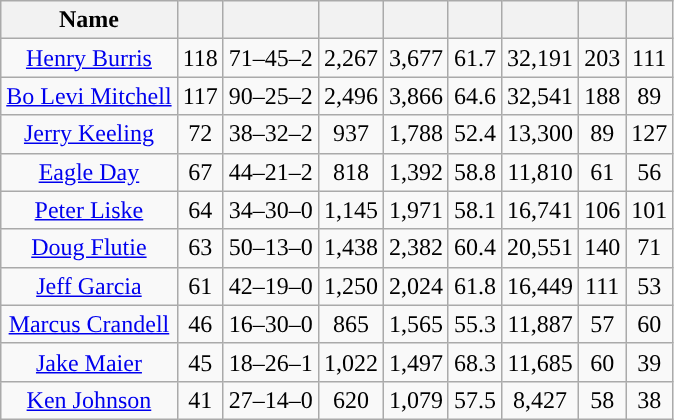<table class="wikitable sortable" style="text-align:center">
<tr>
<th>Name</th>
<th></th>
<th></th>
<th></th>
<th></th>
<th></th>
<th></th>
<th></th>
<th></th>
</tr>
<tr>
<td><a href='#'>Henry Burris</a></td>
<td>118</td>
<td>71–45–2</td>
<td>2,267</td>
<td>3,677</td>
<td>61.7</td>
<td>32,191</td>
<td>203</td>
<td>111</td>
</tr>
<tr>
<td><a href='#'>Bo Levi Mitchell</a></td>
<td>117</td>
<td>90–25–2</td>
<td>2,496</td>
<td>3,866</td>
<td>64.6</td>
<td>32,541</td>
<td>188</td>
<td>89</td>
</tr>
<tr>
<td><a href='#'>Jerry Keeling</a></td>
<td>72</td>
<td>38–32–2</td>
<td>937</td>
<td>1,788</td>
<td>52.4</td>
<td>13,300</td>
<td>89</td>
<td>127</td>
</tr>
<tr>
<td><a href='#'>Eagle Day</a></td>
<td>67</td>
<td>44–21–2</td>
<td>818</td>
<td>1,392</td>
<td>58.8</td>
<td>11,810</td>
<td>61</td>
<td>56</td>
</tr>
<tr>
<td><a href='#'>Peter Liske</a></td>
<td>64</td>
<td>34–30–0</td>
<td>1,145</td>
<td>1,971</td>
<td>58.1</td>
<td>16,741</td>
<td>106</td>
<td>101</td>
</tr>
<tr>
<td><a href='#'>Doug Flutie</a></td>
<td>63</td>
<td>50–13–0</td>
<td>1,438</td>
<td>2,382</td>
<td>60.4</td>
<td>20,551</td>
<td>140</td>
<td>71</td>
</tr>
<tr>
<td><a href='#'>Jeff Garcia</a></td>
<td>61</td>
<td>42–19–0</td>
<td>1,250</td>
<td>2,024</td>
<td>61.8</td>
<td>16,449</td>
<td>111</td>
<td>53</td>
</tr>
<tr>
<td><a href='#'>Marcus Crandell</a></td>
<td>46</td>
<td>16–30–0</td>
<td>865</td>
<td>1,565</td>
<td>55.3</td>
<td>11,887</td>
<td>57</td>
<td>60</td>
</tr>
<tr>
<td><a href='#'>Jake Maier</a></td>
<td>45</td>
<td>18–26–1</td>
<td>1,022</td>
<td>1,497</td>
<td>68.3</td>
<td>11,685</td>
<td>60</td>
<td>39</td>
</tr>
<tr>
<td><a href='#'>Ken Johnson</a></td>
<td>41</td>
<td>27–14–0</td>
<td>620</td>
<td>1,079</td>
<td>57.5</td>
<td>8,427</td>
<td>58</td>
<td>38</td>
</tr>
</table>
